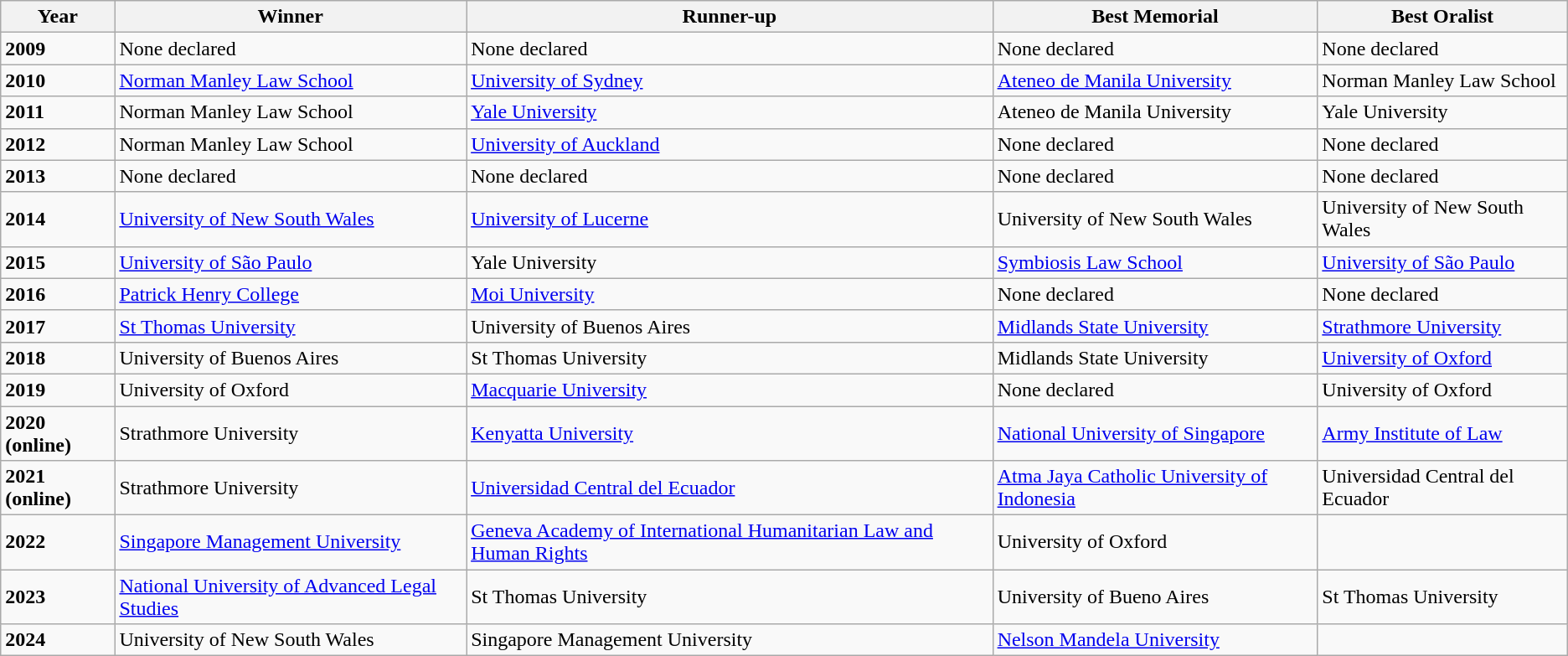<table class="wikitable">
<tr>
<th><strong>Year</strong></th>
<th><strong>Winner</strong></th>
<th><strong>Runner-up</strong></th>
<th><strong>Best Memorial</strong></th>
<th><strong>Best Oralist</strong></th>
</tr>
<tr>
<td><strong>2009</strong></td>
<td>None declared</td>
<td>None declared</td>
<td>None declared</td>
<td>None declared</td>
</tr>
<tr>
<td><strong>2010</strong></td>
<td><a href='#'>Norman Manley Law School</a></td>
<td><a href='#'>University of Sydney</a></td>
<td><a href='#'>Ateneo de Manila University</a></td>
<td>Norman Manley Law School</td>
</tr>
<tr>
<td><strong>2011</strong></td>
<td>Norman Manley Law School</td>
<td><a href='#'>Yale University</a></td>
<td>Ateneo de Manila University</td>
<td>Yale University<br></td>
</tr>
<tr>
<td><strong>2012</strong></td>
<td>Norman Manley Law School</td>
<td><a href='#'>University of Auckland</a></td>
<td>None declared</td>
<td>None declared</td>
</tr>
<tr>
<td><strong>2013</strong></td>
<td>None declared</td>
<td>None declared</td>
<td>None declared</td>
<td>None declared</td>
</tr>
<tr>
<td><strong>2014</strong></td>
<td><a href='#'>University of New South Wales</a></td>
<td><a href='#'>University of Lucerne</a></td>
<td>University of New South Wales</td>
<td>University of New South Wales</td>
</tr>
<tr>
<td><strong>2015</strong></td>
<td><a href='#'>University of São Paulo</a></td>
<td>Yale University</td>
<td><a href='#'>Symbiosis Law School</a></td>
<td><a href='#'>University of São Paulo</a></td>
</tr>
<tr>
<td><strong>2016</strong></td>
<td><a href='#'>Patrick Henry College</a></td>
<td><a href='#'>Moi University</a></td>
<td>None declared</td>
<td>None declared</td>
</tr>
<tr>
<td><strong>2017</strong></td>
<td><a href='#'>St Thomas University</a></td>
<td>University of Buenos Aires</td>
<td><a href='#'>Midlands State University</a></td>
<td><a href='#'>Strathmore University</a></td>
</tr>
<tr>
<td><strong>2018</strong></td>
<td>University of Buenos Aires</td>
<td>St Thomas University</td>
<td>Midlands State University</td>
<td><a href='#'>University of Oxford</a></td>
</tr>
<tr>
<td><strong>2019</strong></td>
<td>University of Oxford</td>
<td><a href='#'>Macquarie University</a></td>
<td>None declared</td>
<td>University of Oxford</td>
</tr>
<tr>
<td><strong>2020 (online)</strong></td>
<td>Strathmore University</td>
<td><a href='#'>Kenyatta University</a></td>
<td><a href='#'>National University of Singapore</a></td>
<td><a href='#'>Army Institute of Law</a></td>
</tr>
<tr>
<td><strong>2021 (online)</strong></td>
<td>Strathmore University</td>
<td><a href='#'>Universidad Central del Ecuador</a></td>
<td><a href='#'>Atma Jaya Catholic University of Indonesia</a></td>
<td>Universidad Central del Ecuador</td>
</tr>
<tr>
<td><strong>2022</strong></td>
<td><a href='#'>Singapore Management University</a></td>
<td><a href='#'>Geneva Academy of International Humanitarian Law and Human Rights</a></td>
<td>University of Oxford</td>
<td></td>
</tr>
<tr>
<td><strong>2023</strong></td>
<td><a href='#'>National University of Advanced Legal Studies</a></td>
<td>St Thomas University</td>
<td>University of Bueno Aires</td>
<td>St Thomas University</td>
</tr>
<tr>
<td><strong>2024</strong></td>
<td>University of New South Wales</td>
<td>Singapore Management University</td>
<td><a href='#'>Nelson Mandela University</a></td>
<td></td>
</tr>
</table>
